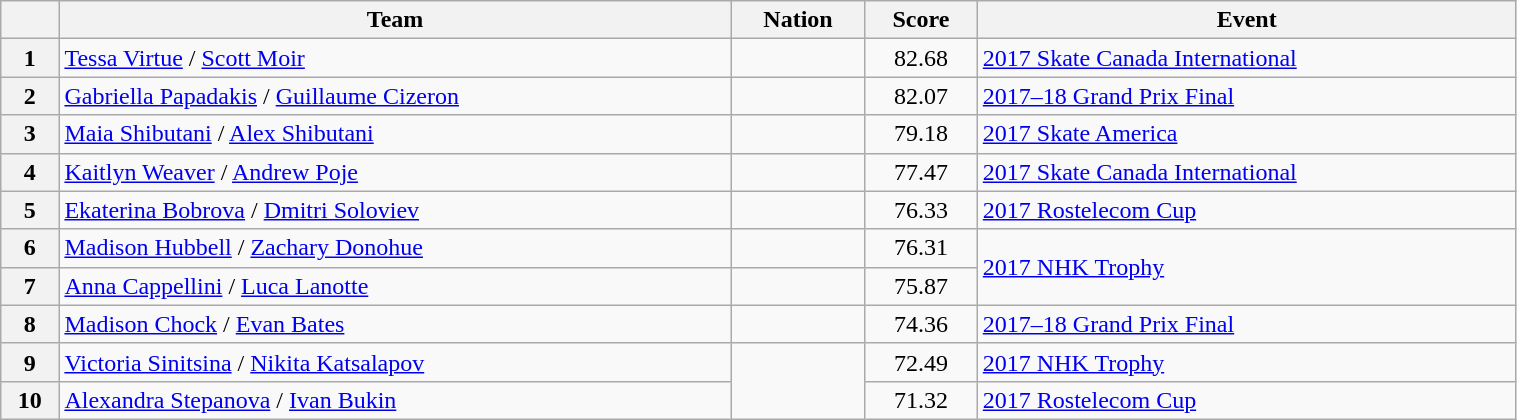<table class="wikitable sortable" style="text-align:left; width:80%">
<tr>
<th scope="col"></th>
<th scope="col">Team</th>
<th scope="col">Nation</th>
<th scope="col">Score</th>
<th scope="col">Event</th>
</tr>
<tr>
<th scope="row">1</th>
<td><a href='#'>Tessa Virtue</a> / <a href='#'>Scott Moir</a></td>
<td></td>
<td style="text-align:center;">82.68</td>
<td><a href='#'>2017 Skate Canada International</a></td>
</tr>
<tr>
<th scope="row">2</th>
<td><a href='#'>Gabriella Papadakis</a> / <a href='#'>Guillaume Cizeron</a></td>
<td></td>
<td style="text-align:center;">82.07</td>
<td><a href='#'>2017–18 Grand Prix Final</a></td>
</tr>
<tr>
<th scope="row">3</th>
<td><a href='#'>Maia Shibutani</a> / <a href='#'>Alex Shibutani</a></td>
<td></td>
<td style="text-align:center;">79.18</td>
<td><a href='#'>2017 Skate America</a></td>
</tr>
<tr>
<th scope="row">4</th>
<td><a href='#'>Kaitlyn Weaver</a> / <a href='#'>Andrew Poje</a></td>
<td></td>
<td style="text-align:center;">77.47</td>
<td><a href='#'>2017 Skate Canada International</a></td>
</tr>
<tr>
<th scope="row">5</th>
<td><a href='#'>Ekaterina Bobrova</a> / <a href='#'>Dmitri Soloviev</a></td>
<td></td>
<td style="text-align:center;">76.33</td>
<td><a href='#'>2017 Rostelecom Cup</a></td>
</tr>
<tr>
<th scope="row">6</th>
<td><a href='#'>Madison Hubbell</a> / <a href='#'>Zachary Donohue</a></td>
<td></td>
<td style="text-align:center;">76.31</td>
<td rowspan="2"><a href='#'>2017 NHK Trophy</a></td>
</tr>
<tr>
<th scope="row">7</th>
<td><a href='#'>Anna Cappellini</a> / <a href='#'>Luca Lanotte</a></td>
<td></td>
<td style="text-align:center;">75.87</td>
</tr>
<tr>
<th scope="row">8</th>
<td><a href='#'>Madison Chock</a> / <a href='#'>Evan Bates</a></td>
<td></td>
<td style="text-align:center;">74.36</td>
<td><a href='#'>2017–18 Grand Prix Final</a></td>
</tr>
<tr>
<th scope="row">9</th>
<td><a href='#'>Victoria Sinitsina</a> / <a href='#'>Nikita Katsalapov</a></td>
<td rowspan="2"></td>
<td style="text-align:center;">72.49</td>
<td><a href='#'>2017 NHK Trophy</a></td>
</tr>
<tr>
<th scope="row">10</th>
<td><a href='#'>Alexandra Stepanova</a> / <a href='#'>Ivan Bukin</a></td>
<td style="text-align:center;">71.32</td>
<td><a href='#'>2017 Rostelecom Cup</a></td>
</tr>
</table>
